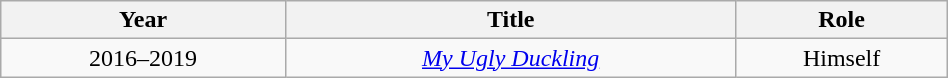<table class="wikitable" style="text-align:center; width:50%;">
<tr>
<th>Year</th>
<th>Title</th>
<th>Role</th>
</tr>
<tr>
<td>2016–2019</td>
<td><em><a href='#'>My Ugly Duckling</a></em></td>
<td>Himself</td>
</tr>
</table>
